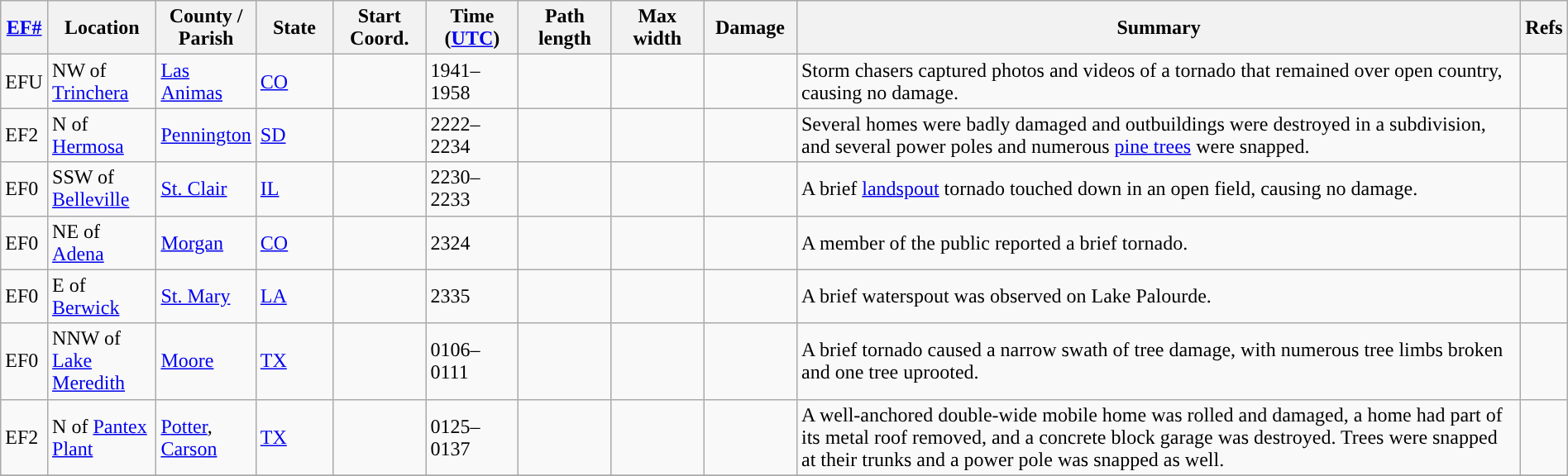<table class="wikitable sortable" style="width:100%;">
<tr>
<th scope="col" width="3%" align="center"><a href='#'>EF#</a></th>
<th scope="col" width="7%" align="center" class="unsortable">Location</th>
<th scope="col" width="6%" align="center" class="unsortable">County / Parish</th>
<th scope="col" width="5%" align="center">State</th>
<th scope="col" width="6%" align="center">Start Coord.</th>
<th scope="col" width="6%" align="center">Time (<a href='#'>UTC</a>)</th>
<th scope="col" width="6%" align="center">Path length</th>
<th scope="col" width="6%" align="center">Max width</th>
<th scope="col" width="6%" align="center">Damage</th>
<th scope="col" width="48%" class="unsortable" align="center">Summary</th>
<th scope="col" width="48%" class="unsortable" align="center">Refs</th>
</tr>
<tr>
<td>EFU</td>
<td>NW of <a href='#'>Trinchera</a></td>
<td><a href='#'>Las Animas</a></td>
<td><a href='#'>CO</a></td>
<td></td>
<td>1941–1958</td>
<td></td>
<td></td>
<td></td>
<td>Storm chasers captured photos and videos of a tornado that remained over open country, causing no damage.</td>
<td></td>
</tr>
<tr>
<td>EF2</td>
<td>N of <a href='#'>Hermosa</a></td>
<td><a href='#'>Pennington</a></td>
<td><a href='#'>SD</a></td>
<td></td>
<td>2222–2234</td>
<td></td>
<td></td>
<td></td>
<td>Several homes were badly damaged and outbuildings were destroyed in a subdivision, and several power poles and numerous <a href='#'>pine trees</a> were snapped.</td>
<td></td>
</tr>
<tr>
<td>EF0</td>
<td>SSW of <a href='#'>Belleville</a></td>
<td><a href='#'>St. Clair</a></td>
<td><a href='#'>IL</a></td>
<td></td>
<td>2230–2233</td>
<td></td>
<td></td>
<td></td>
<td>A brief <a href='#'>landspout</a> tornado touched down in an open field, causing no damage.</td>
<td></td>
</tr>
<tr>
<td>EF0</td>
<td>NE of <a href='#'>Adena</a></td>
<td><a href='#'>Morgan</a></td>
<td><a href='#'>CO</a></td>
<td></td>
<td>2324</td>
<td></td>
<td></td>
<td></td>
<td>A member of the public reported a brief tornado.</td>
<td></td>
</tr>
<tr>
<td>EF0</td>
<td>E of <a href='#'>Berwick</a></td>
<td><a href='#'>St. Mary</a></td>
<td><a href='#'>LA</a></td>
<td></td>
<td>2335</td>
<td></td>
<td></td>
<td></td>
<td>A brief waterspout was observed on Lake Palourde.</td>
<td></td>
</tr>
<tr>
<td>EF0</td>
<td>NNW of <a href='#'>Lake Meredith</a></td>
<td><a href='#'>Moore</a></td>
<td><a href='#'>TX</a></td>
<td></td>
<td>0106–0111</td>
<td></td>
<td></td>
<td></td>
<td>A brief tornado caused a narrow swath of tree damage, with numerous tree limbs broken and one tree uprooted.</td>
<td></td>
</tr>
<tr>
<td>EF2</td>
<td>N of <a href='#'>Pantex Plant</a></td>
<td><a href='#'>Potter</a>, <a href='#'>Carson</a></td>
<td><a href='#'>TX</a></td>
<td></td>
<td>0125–0137</td>
<td></td>
<td></td>
<td></td>
<td>A well-anchored double-wide mobile home was rolled and damaged, a home had part of its metal roof removed, and a concrete block garage was destroyed. Trees were snapped at their trunks and a power pole was snapped as well.</td>
<td></td>
</tr>
<tr>
</tr>
</table>
